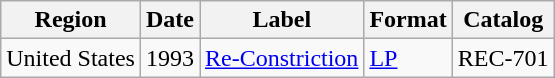<table class="wikitable">
<tr>
<th>Region</th>
<th>Date</th>
<th>Label</th>
<th>Format</th>
<th>Catalog</th>
</tr>
<tr>
<td>United States</td>
<td>1993</td>
<td><a href='#'>Re-Constriction</a></td>
<td><a href='#'>LP</a></td>
<td>REC-701</td>
</tr>
</table>
